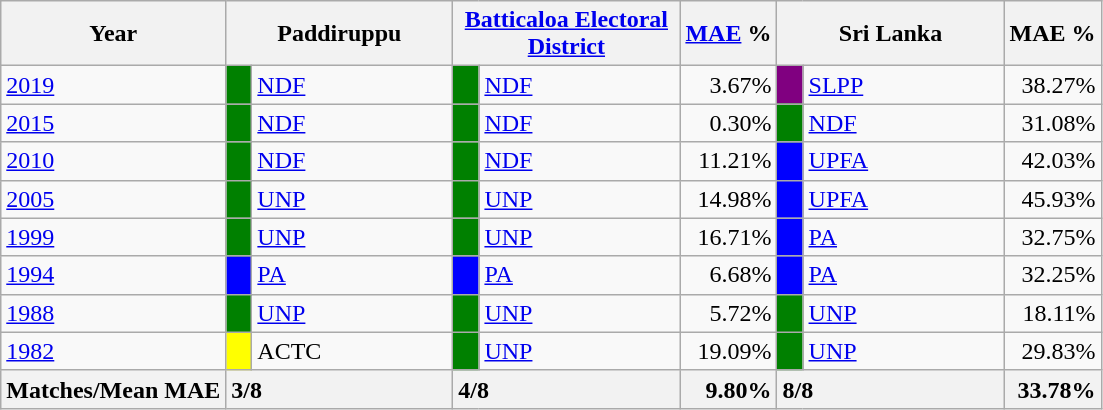<table class="wikitable">
<tr>
<th>Year</th>
<th colspan="2" width="144px">Paddiruppu</th>
<th colspan="2" width="144px"><a href='#'>Batticaloa Electoral District</a></th>
<th><a href='#'>MAE</a> %</th>
<th colspan="2" width="144px">Sri Lanka</th>
<th>MAE %</th>
</tr>
<tr>
<td><a href='#'>2019</a></td>
<td style="background-color:green;" width="10px"></td>
<td style="text-align:left;"><a href='#'>NDF</a></td>
<td style="background-color:green;" width="10px"></td>
<td style="text-align:left;"><a href='#'>NDF</a></td>
<td style="text-align:right;">3.67%</td>
<td style="background-color:purple;" width="10px"></td>
<td style="text-align:left;"><a href='#'>SLPP</a></td>
<td style="text-align:right;">38.27%</td>
</tr>
<tr>
<td><a href='#'>2015</a></td>
<td style="background-color:green;" width="10px"></td>
<td style="text-align:left;"><a href='#'>NDF</a></td>
<td style="background-color:green;" width="10px"></td>
<td style="text-align:left;"><a href='#'>NDF</a></td>
<td style="text-align:right;">0.30%</td>
<td style="background-color:green;" width="10px"></td>
<td style="text-align:left;"><a href='#'>NDF</a></td>
<td style="text-align:right;">31.08%</td>
</tr>
<tr>
<td><a href='#'>2010</a></td>
<td style="background-color:green;" width="10px"></td>
<td style="text-align:left;"><a href='#'>NDF</a></td>
<td style="background-color:green;" width="10px"></td>
<td style="text-align:left;"><a href='#'>NDF</a></td>
<td style="text-align:right;">11.21%</td>
<td style="background-color:blue;" width="10px"></td>
<td style="text-align:left;"><a href='#'>UPFA</a></td>
<td style="text-align:right;">42.03%</td>
</tr>
<tr>
<td><a href='#'>2005</a></td>
<td style="background-color:green;" width="10px"></td>
<td style="text-align:left;"><a href='#'>UNP</a></td>
<td style="background-color:green;" width="10px"></td>
<td style="text-align:left;"><a href='#'>UNP</a></td>
<td style="text-align:right;">14.98%</td>
<td style="background-color:blue;" width="10px"></td>
<td style="text-align:left;"><a href='#'>UPFA</a></td>
<td style="text-align:right;">45.93%</td>
</tr>
<tr>
<td><a href='#'>1999</a></td>
<td style="background-color:green;" width="10px"></td>
<td style="text-align:left;"><a href='#'>UNP</a></td>
<td style="background-color:green;" width="10px"></td>
<td style="text-align:left;"><a href='#'>UNP</a></td>
<td style="text-align:right;">16.71%</td>
<td style="background-color:blue;" width="10px"></td>
<td style="text-align:left;"><a href='#'>PA</a></td>
<td style="text-align:right;">32.75%</td>
</tr>
<tr>
<td><a href='#'>1994</a></td>
<td style="background-color:blue;" width="10px"></td>
<td style="text-align:left;"><a href='#'>PA</a></td>
<td style="background-color:blue;" width="10px"></td>
<td style="text-align:left;"><a href='#'>PA</a></td>
<td style="text-align:right;">6.68%</td>
<td style="background-color:blue;" width="10px"></td>
<td style="text-align:left;"><a href='#'>PA</a></td>
<td style="text-align:right;">32.25%</td>
</tr>
<tr>
<td><a href='#'>1988</a></td>
<td style="background-color:green;" width="10px"></td>
<td style="text-align:left;"><a href='#'>UNP</a></td>
<td style="background-color:green;" width="10px"></td>
<td style="text-align:left;"><a href='#'>UNP</a></td>
<td style="text-align:right;">5.72%</td>
<td style="background-color:green;" width="10px"></td>
<td style="text-align:left;"><a href='#'>UNP</a></td>
<td style="text-align:right;">18.11%</td>
</tr>
<tr>
<td><a href='#'>1982</a></td>
<td style="background-color:yellow;" width="10px"></td>
<td style="text-align:left;">ACTC</td>
<td style="background-color:green;" width="10px"></td>
<td style="text-align:left;"><a href='#'>UNP</a></td>
<td style="text-align:right;">19.09%</td>
<td style="background-color:green;" width="10px"></td>
<td style="text-align:left;"><a href='#'>UNP</a></td>
<td style="text-align:right;">29.83%</td>
</tr>
<tr>
<th>Matches/Mean MAE</th>
<th style="text-align:left;"colspan="2" width="144px">3/8</th>
<th style="text-align:left;"colspan="2" width="144px">4/8</th>
<th style="text-align:right;">9.80%</th>
<th style="text-align:left;"colspan="2" width="144px">8/8</th>
<th style="text-align:right;">33.78%</th>
</tr>
</table>
